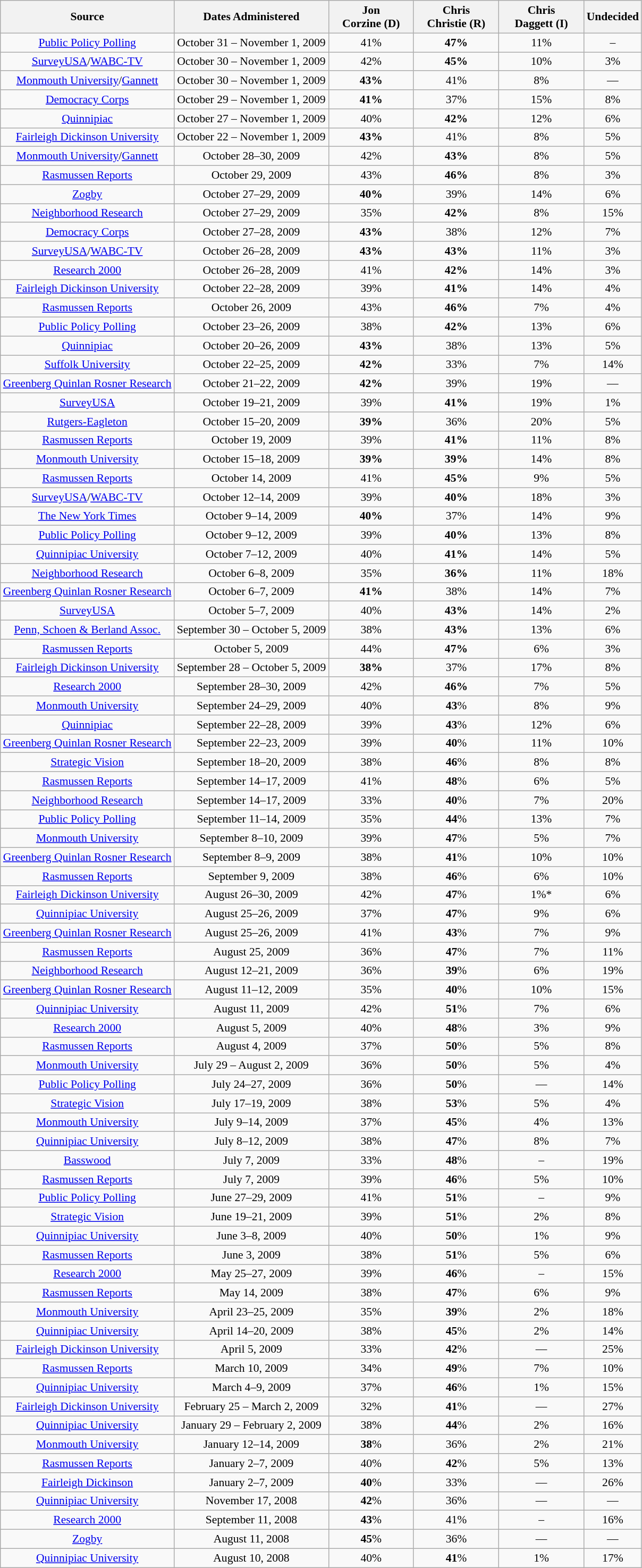<table class="wikitable sortable mw-collapsible mw-collapsed" style="text-align:center;font-size:90%;line-height:17px">
<tr>
<th>Source</th>
<th>Dates Administered</th>
<th style="width:100px;">Jon<br>Corzine (D)</th>
<th style="width:100px;">Chris<br>Christie (R)</th>
<th style="width:100px;">Chris<br>Daggett (I)</th>
<th>Undecided</th>
</tr>
<tr>
<td><a href='#'>Public Policy Polling</a></td>
<td>October 31 – November 1, 2009</td>
<td align=center>41%</td>
<td><strong>47%</strong></td>
<td align=center>11%</td>
<td align=center>–</td>
</tr>
<tr>
<td><a href='#'>SurveyUSA</a>/<a href='#'>WABC-TV</a></td>
<td>October 30 – November 1, 2009</td>
<td align=center>42%</td>
<td><strong>45%</strong></td>
<td align=center>10%</td>
<td align=center>3%</td>
</tr>
<tr>
<td><a href='#'>Monmouth University</a>/<a href='#'>Gannett</a></td>
<td>October 30 – November 1, 2009</td>
<td align=center ><strong>43%</strong></td>
<td align=center>41%</td>
<td align=center>8%</td>
<td align=center>—</td>
</tr>
<tr>
<td><a href='#'>Democracy Corps</a></td>
<td>October 29 – November 1, 2009</td>
<td align=center ><strong>41%</strong></td>
<td align=center>37%</td>
<td align=center>15%</td>
<td align=center>8%</td>
</tr>
<tr>
<td><a href='#'>Quinnipiac</a></td>
<td>October 27 – November 1, 2009</td>
<td align=center>40%</td>
<td><strong>42%</strong></td>
<td align=center>12%</td>
<td align=center>6%</td>
</tr>
<tr>
<td><a href='#'>Fairleigh Dickinson University</a></td>
<td>October 22 – November 1, 2009</td>
<td align=center ><strong>43%</strong></td>
<td align=center>41%</td>
<td align=center>8%</td>
<td align=center>5%</td>
</tr>
<tr>
<td><a href='#'>Monmouth University</a>/<a href='#'>Gannett</a></td>
<td>October 28–30, 2009</td>
<td align=center>42%</td>
<td><strong>43%</strong></td>
<td align=center>8%</td>
<td align=center>5%</td>
</tr>
<tr>
<td><a href='#'>Rasmussen Reports</a></td>
<td>October 29, 2009</td>
<td align=center>43%</td>
<td><strong>46%</strong></td>
<td align=center>8%</td>
<td align=center>3%</td>
</tr>
<tr>
<td><a href='#'>Zogby</a></td>
<td>October 27–29, 2009</td>
<td align=center ><strong>40%</strong></td>
<td align=center>39%</td>
<td align=center>14%</td>
<td align=center>6%</td>
</tr>
<tr>
<td><a href='#'>Neighborhood Research</a></td>
<td>October 27–29, 2009</td>
<td align=center>35%</td>
<td><strong>42%</strong></td>
<td align=center>8%</td>
<td align=center>15%</td>
</tr>
<tr>
<td><a href='#'>Democracy Corps</a></td>
<td>October 27–28, 2009</td>
<td align=center ><strong>43%</strong></td>
<td align=center>38%</td>
<td align=center>12%</td>
<td align=center>7%</td>
</tr>
<tr>
<td><a href='#'>SurveyUSA</a>/<a href='#'>WABC-TV</a></td>
<td>October 26–28, 2009</td>
<td align=center><strong>43%</strong></td>
<td align=center><strong>43%</strong></td>
<td align=center>11%</td>
<td align=center>3%</td>
</tr>
<tr>
<td><a href='#'>Research 2000</a></td>
<td>October 26–28, 2009</td>
<td align=center>41%</td>
<td><strong>42%</strong></td>
<td align=center>14%</td>
<td align=center>3%</td>
</tr>
<tr>
<td><a href='#'>Fairleigh Dickinson University</a></td>
<td>October 22–28, 2009</td>
<td align=center>39%</td>
<td><strong>41%</strong></td>
<td align=center>14%</td>
<td align=center>4%</td>
</tr>
<tr>
<td><a href='#'>Rasmussen Reports</a></td>
<td>October 26, 2009</td>
<td align=center>43%</td>
<td><strong>46%</strong></td>
<td align=center>7%</td>
<td align=center>4%</td>
</tr>
<tr>
<td><a href='#'>Public Policy Polling</a></td>
<td>October 23–26, 2009</td>
<td align=center>38%</td>
<td><strong>42%</strong></td>
<td align=center>13%</td>
<td align=center>6%</td>
</tr>
<tr>
<td><a href='#'>Quinnipiac</a></td>
<td>October 20–26, 2009</td>
<td><strong>43%</strong></td>
<td align=center>38%</td>
<td align=center>13%</td>
<td align=center>5%</td>
</tr>
<tr>
<td><a href='#'>Suffolk University</a></td>
<td>October 22–25, 2009</td>
<td><strong>42%</strong></td>
<td align=center>33%</td>
<td align=center>7%</td>
<td align=center>14%</td>
</tr>
<tr>
<td><a href='#'>Greenberg Quinlan Rosner Research</a></td>
<td>October 21–22, 2009</td>
<td><strong>42%</strong></td>
<td align=center>39%</td>
<td align=center>19%</td>
<td align=center>—</td>
</tr>
<tr>
<td><a href='#'>SurveyUSA</a></td>
<td>October 19–21, 2009</td>
<td align=center>39%</td>
<td><strong>41%</strong></td>
<td align=center>19%</td>
<td align=center>1%</td>
</tr>
<tr>
<td><a href='#'>Rutgers-Eagleton</a></td>
<td>October 15–20, 2009</td>
<td><strong>39%</strong></td>
<td align=center>36%</td>
<td align=center>20%</td>
<td align=center>5%</td>
</tr>
<tr>
<td><a href='#'>Rasmussen Reports</a></td>
<td>October 19, 2009</td>
<td align=center>39%</td>
<td><strong>41%</strong></td>
<td align=center>11%</td>
<td align=center>8%</td>
</tr>
<tr>
<td><a href='#'>Monmouth University</a></td>
<td>October 15–18, 2009</td>
<td align=center><strong>39%</strong></td>
<td align=center><strong>39%</strong></td>
<td align=center>14%</td>
<td align=center>8%</td>
</tr>
<tr>
<td><a href='#'>Rasmussen Reports</a></td>
<td>October 14, 2009</td>
<td align=center>41%</td>
<td><strong>45%</strong></td>
<td align=center>9%</td>
<td align=center>5%</td>
</tr>
<tr>
<td><a href='#'>SurveyUSA</a>/<a href='#'>WABC-TV</a></td>
<td>October 12–14, 2009</td>
<td align=center>39%</td>
<td><strong>40%</strong></td>
<td align=center>18%</td>
<td align=center>3%</td>
</tr>
<tr>
<td><a href='#'>The New York Times</a></td>
<td>October 9–14, 2009</td>
<td><strong>40%</strong></td>
<td align=center>37%</td>
<td align=center>14%</td>
<td align=center>9%</td>
</tr>
<tr>
<td><a href='#'>Public Policy Polling</a></td>
<td>October 9–12, 2009</td>
<td align=center>39%</td>
<td><strong>40%</strong></td>
<td align=center>13%</td>
<td align=center>8%</td>
</tr>
<tr>
<td><a href='#'>Quinnipiac University</a></td>
<td>October 7–12, 2009</td>
<td align=center>40%</td>
<td><strong>41%</strong></td>
<td align=center>14%</td>
<td align=center>5%</td>
</tr>
<tr>
<td><a href='#'>Neighborhood Research</a></td>
<td>October 6–8, 2009</td>
<td align=center>35%</td>
<td><strong>36%</strong></td>
<td align=center>11%</td>
<td align=center>18%</td>
</tr>
<tr>
<td><a href='#'>Greenberg Quinlan Rosner Research</a></td>
<td>October 6–7, 2009</td>
<td><strong>41%</strong></td>
<td align=center>38%</td>
<td align=center>14%</td>
<td align=center>7%</td>
</tr>
<tr>
<td><a href='#'>SurveyUSA</a></td>
<td>October 5–7, 2009</td>
<td align=center>40%</td>
<td><strong>43%</strong></td>
<td align=center>14%</td>
<td align=center>2%</td>
</tr>
<tr>
<td><a href='#'>Penn, Schoen & Berland Assoc.</a></td>
<td>September 30 – October 5, 2009</td>
<td align=center>38%</td>
<td><strong>43%</strong></td>
<td align=center>13%</td>
<td align=center>6%</td>
</tr>
<tr>
<td><a href='#'>Rasmussen Reports</a></td>
<td>October 5, 2009</td>
<td align=center>44%</td>
<td><strong>47%</strong></td>
<td align=center>6%</td>
<td align=center>3%</td>
</tr>
<tr>
<td><a href='#'>Fairleigh Dickinson University</a></td>
<td>September 28 – October 5, 2009</td>
<td><strong>38%</strong></td>
<td align=center>37%</td>
<td align=center>17%</td>
<td align=center>8%</td>
</tr>
<tr>
<td><a href='#'>Research 2000</a></td>
<td>September 28–30, 2009</td>
<td align=center>42%</td>
<td><strong>46%</strong></td>
<td align=center>7%</td>
<td align=center>5%</td>
</tr>
<tr>
<td><a href='#'>Monmouth University</a></td>
<td>September 24–29, 2009</td>
<td align=center>40%</td>
<td><strong>43</strong>%</td>
<td align=center>8%</td>
<td align=center>9%</td>
</tr>
<tr>
<td><a href='#'>Quinnipiac</a></td>
<td>September 22–28, 2009</td>
<td align=center>39%</td>
<td><strong>43</strong>%</td>
<td align=center>12%</td>
<td align=center>6%</td>
</tr>
<tr>
<td><a href='#'>Greenberg Quinlan Rosner Research</a></td>
<td>September 22–23, 2009</td>
<td align=center>39%</td>
<td><strong>40</strong>%</td>
<td align=center>11%</td>
<td align=center>10%</td>
</tr>
<tr>
<td><a href='#'>Strategic Vision</a></td>
<td>September 18–20, 2009</td>
<td align=center>38%</td>
<td><strong>46</strong>%</td>
<td align=center>8%</td>
<td align=center>8%</td>
</tr>
<tr>
<td><a href='#'>Rasmussen Reports</a></td>
<td>September 14–17, 2009</td>
<td align=center>41%</td>
<td><strong>48</strong>%</td>
<td align=center>6%</td>
<td align=center>5%</td>
</tr>
<tr>
<td><a href='#'>Neighborhood Research</a></td>
<td>September 14–17, 2009</td>
<td align=center>33%</td>
<td><strong>40</strong>%</td>
<td align=center>7%</td>
<td align=center>20%</td>
</tr>
<tr>
<td><a href='#'>Public Policy Polling</a></td>
<td>September 11–14, 2009</td>
<td align=center>35%</td>
<td><strong>44</strong>%</td>
<td align=center>13%</td>
<td align=center>7%</td>
</tr>
<tr>
<td><a href='#'>Monmouth University</a></td>
<td>September 8–10, 2009</td>
<td align=center>39%</td>
<td><strong>47</strong>%</td>
<td align=center>5%</td>
<td align=center>7%</td>
</tr>
<tr>
<td><a href='#'>Greenberg Quinlan Rosner Research</a></td>
<td>September 8–9, 2009</td>
<td align=center>38%</td>
<td><strong>41</strong>%</td>
<td align=center>10%</td>
<td align=center>10%</td>
</tr>
<tr>
<td><a href='#'>Rasmussen Reports</a></td>
<td>September 9, 2009</td>
<td align=center>38%</td>
<td><strong>46</strong>%</td>
<td align=center>6%</td>
<td align=center>10%</td>
</tr>
<tr>
<td><a href='#'>Fairleigh Dickinson University</a></td>
<td>August 26–30, 2009</td>
<td align=center>42%</td>
<td><strong>47</strong>%</td>
<td align=center>1%*</td>
<td align=center>6%</td>
</tr>
<tr>
<td><a href='#'>Quinnipiac University</a></td>
<td>August 25–26, 2009</td>
<td align=center>37%</td>
<td><strong>47</strong>%</td>
<td align=center>9%</td>
<td align=center>6%</td>
</tr>
<tr>
<td><a href='#'>Greenberg Quinlan Rosner Research</a></td>
<td>August 25–26, 2009</td>
<td align=center>41%</td>
<td><strong>43</strong>%</td>
<td align=center>7%</td>
<td align=center>9%</td>
</tr>
<tr>
<td><a href='#'>Rasmussen Reports</a></td>
<td>August 25, 2009</td>
<td align=center>36%</td>
<td><strong>47</strong>%</td>
<td align=center>7%</td>
<td align=center>11%</td>
</tr>
<tr>
<td><a href='#'>Neighborhood Research</a></td>
<td>August 12–21, 2009</td>
<td align=center>36%</td>
<td><strong>39</strong>%</td>
<td align=center>6%</td>
<td align=center>19%</td>
</tr>
<tr>
<td><a href='#'>Greenberg Quinlan Rosner Research</a></td>
<td>August 11–12, 2009</td>
<td align=center>35%</td>
<td><strong>40</strong>%</td>
<td align=center>10%</td>
<td align=center>15%</td>
</tr>
<tr>
<td><a href='#'>Quinnipiac University</a></td>
<td>August 11, 2009</td>
<td align=center>42%</td>
<td><strong>51</strong>%</td>
<td align=center>7%</td>
<td align=center>6%</td>
</tr>
<tr>
<td><a href='#'>Research 2000</a></td>
<td>August 5, 2009</td>
<td align=center>40%</td>
<td><strong>48</strong>%</td>
<td align=center>3%</td>
<td align=center>9%</td>
</tr>
<tr>
<td><a href='#'>Rasmussen Reports</a></td>
<td>August 4, 2009</td>
<td align=center>37%</td>
<td><strong>50</strong>%</td>
<td align=center>5%</td>
<td align=center>8%</td>
</tr>
<tr>
<td><a href='#'>Monmouth University</a></td>
<td>July 29 – August 2, 2009</td>
<td align=center>36%</td>
<td><strong>50</strong>%</td>
<td align=center>5%</td>
<td align=center>4%</td>
</tr>
<tr>
<td><a href='#'>Public Policy Polling</a></td>
<td>July 24–27, 2009</td>
<td align=center>36%</td>
<td><strong>50</strong>%</td>
<td align=center>—</td>
<td align=center>14%</td>
</tr>
<tr>
<td><a href='#'>Strategic Vision</a></td>
<td>July 17–19, 2009</td>
<td align=center>38%</td>
<td><strong>53</strong>%</td>
<td align=center>5%</td>
<td align=center>4%</td>
</tr>
<tr>
<td><a href='#'>Monmouth University</a></td>
<td>July 9–14, 2009</td>
<td align=center>37%</td>
<td><strong>45</strong>%</td>
<td align=center>4%</td>
<td align=center>13%</td>
</tr>
<tr>
<td><a href='#'>Quinnipiac University</a></td>
<td>July 8–12, 2009</td>
<td align=center>38%</td>
<td><strong>47</strong>%</td>
<td align=center>8%</td>
<td align=center>7%</td>
</tr>
<tr>
<td><a href='#'>Basswood</a></td>
<td>July 7, 2009</td>
<td align=center>33%</td>
<td><strong>48</strong>%</td>
<td align=center>–</td>
<td align=center>19%</td>
</tr>
<tr>
<td><a href='#'>Rasmussen Reports</a></td>
<td>July 7, 2009</td>
<td align=center>39%</td>
<td><strong>46</strong>%</td>
<td align=center>5%</td>
<td align=center>10%</td>
</tr>
<tr>
<td><a href='#'>Public Policy Polling</a></td>
<td>June 27–29, 2009</td>
<td align=center>41%</td>
<td><strong>51</strong>%</td>
<td align=center>–</td>
<td align=center>9%</td>
</tr>
<tr>
<td><a href='#'>Strategic Vision</a></td>
<td>June 19–21, 2009</td>
<td align=center>39%</td>
<td><strong>51</strong>%</td>
<td align=center>2%</td>
<td align=center>8%</td>
</tr>
<tr>
<td><a href='#'>Quinnipiac University</a></td>
<td>June 3–8, 2009</td>
<td align=center>40%</td>
<td><strong>50</strong>%</td>
<td align=center>1%</td>
<td align=center>9%</td>
</tr>
<tr>
<td><a href='#'>Rasmussen Reports</a></td>
<td>June 3, 2009</td>
<td align=center>38%</td>
<td><strong>51</strong>%</td>
<td align=center>5%</td>
<td align=center>6%</td>
</tr>
<tr>
<td><a href='#'>Research 2000</a></td>
<td>May 25–27, 2009</td>
<td align=center>39%</td>
<td><strong>46</strong>%</td>
<td align=center>–</td>
<td align=center>15%</td>
</tr>
<tr>
<td><a href='#'>Rasmussen Reports</a></td>
<td>May 14, 2009</td>
<td align=center>38%</td>
<td><strong>47</strong>%</td>
<td align=center>6%</td>
<td align=center>9%</td>
</tr>
<tr>
<td><a href='#'>Monmouth University</a></td>
<td>April 23–25, 2009</td>
<td align=center>35%</td>
<td><strong>39</strong>%</td>
<td align=center>2%</td>
<td align=center>18%</td>
</tr>
<tr>
<td><a href='#'>Quinnipiac University</a></td>
<td>April 14–20, 2009</td>
<td align=center>38%</td>
<td><strong>45</strong>%</td>
<td align=center>2%</td>
<td align=center>14%</td>
</tr>
<tr>
<td><a href='#'>Fairleigh Dickinson University</a></td>
<td>April 5, 2009</td>
<td align=center>33%</td>
<td><strong>42</strong>%</td>
<td align=center>—</td>
<td align=center>25%</td>
</tr>
<tr>
<td><a href='#'>Rasmussen Reports</a></td>
<td>March 10, 2009</td>
<td align=center>34%</td>
<td><strong>49</strong>%</td>
<td align=center>7%</td>
<td align=center>10%</td>
</tr>
<tr>
<td><a href='#'>Quinnipiac University</a></td>
<td>March 4–9, 2009</td>
<td align=center>37%</td>
<td><strong>46</strong>%</td>
<td align=center>1%</td>
<td align=center>15%</td>
</tr>
<tr>
<td><a href='#'>Fairleigh Dickinson University</a></td>
<td>February 25 – March 2, 2009</td>
<td align=center>32%</td>
<td><strong>41</strong>%</td>
<td align=center>—</td>
<td align=center>27%</td>
</tr>
<tr>
<td><a href='#'>Quinnipiac University</a></td>
<td>January 29 – February 2, 2009</td>
<td align=center>38%</td>
<td><strong>44</strong>%</td>
<td align=center>2%</td>
<td align=center>16%</td>
</tr>
<tr>
<td><a href='#'>Monmouth University</a></td>
<td>January 12–14, 2009</td>
<td><strong>38</strong>%</td>
<td align=center>36%</td>
<td align=center>2%</td>
<td align=center>21%</td>
</tr>
<tr>
<td><a href='#'>Rasmussen Reports</a></td>
<td>January 2–7, 2009</td>
<td align=center>40%</td>
<td><strong>42</strong>%</td>
<td align=center>5%</td>
<td align=center>13%</td>
</tr>
<tr>
<td><a href='#'>Fairleigh Dickinson</a></td>
<td>January 2–7, 2009</td>
<td><strong>40</strong>%</td>
<td align=center>33%</td>
<td align=center>—</td>
<td align=center>26%</td>
</tr>
<tr>
<td><a href='#'>Quinnipiac University</a></td>
<td>November 17, 2008</td>
<td><strong>42</strong>%</td>
<td align=center>36%</td>
<td align=center>—</td>
<td align=center>—</td>
</tr>
<tr>
<td><a href='#'>Research 2000</a></td>
<td>September 11, 2008</td>
<td><strong>43</strong>%</td>
<td align=center>41%</td>
<td align=center>–</td>
<td align=center>16%</td>
</tr>
<tr>
<td><a href='#'>Zogby</a></td>
<td>August 11, 2008</td>
<td><strong>45</strong>%</td>
<td align=center>36%</td>
<td align=center>—</td>
<td align=center>—</td>
</tr>
<tr>
<td><a href='#'>Quinnipiac University</a></td>
<td>August 10, 2008</td>
<td align=center>40%</td>
<td><strong>41</strong>%</td>
<td align=center>1%</td>
<td align=center>17%</td>
</tr>
</table>
